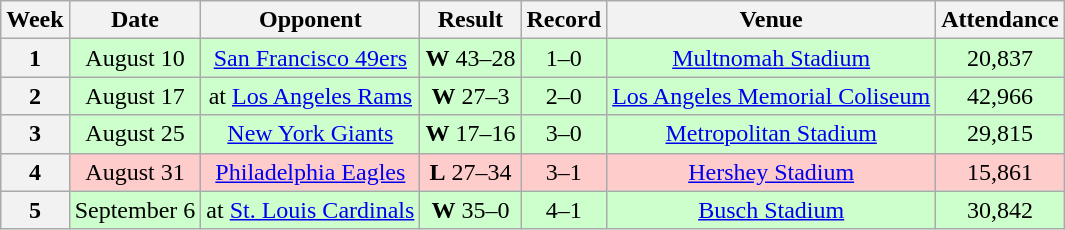<table class="wikitable" style="text-align:center">
<tr>
<th>Week</th>
<th>Date</th>
<th>Opponent</th>
<th>Result</th>
<th>Record</th>
<th>Venue</th>
<th>Attendance</th>
</tr>
<tr style="background:#cfc">
<th>1</th>
<td>August 10</td>
<td><a href='#'>San Francisco 49ers</a></td>
<td><strong>W</strong> 43–28</td>
<td>1–0</td>
<td><a href='#'>Multnomah Stadium</a> </td>
<td>20,837</td>
</tr>
<tr style="background:#cfc">
<th>2</th>
<td>August 17</td>
<td>at <a href='#'>Los Angeles Rams</a></td>
<td><strong>W</strong> 27–3</td>
<td>2–0</td>
<td><a href='#'>Los Angeles Memorial Coliseum</a></td>
<td>42,966</td>
</tr>
<tr style="background:#cfc">
<th>3</th>
<td>August 25</td>
<td><a href='#'>New York Giants</a></td>
<td><strong>W</strong> 17–16</td>
<td>3–0</td>
<td><a href='#'>Metropolitan Stadium</a></td>
<td>29,815</td>
</tr>
<tr style="background:#fcc">
<th>4</th>
<td>August 31</td>
<td><a href='#'>Philadelphia Eagles</a></td>
<td><strong>L</strong> 27–34</td>
<td>3–1</td>
<td><a href='#'>Hershey Stadium</a> </td>
<td>15,861</td>
</tr>
<tr style="background:#cfc">
<th>5</th>
<td>September 6</td>
<td>at <a href='#'>St. Louis Cardinals</a></td>
<td><strong>W</strong> 35–0</td>
<td>4–1</td>
<td><a href='#'>Busch Stadium</a></td>
<td>30,842</td>
</tr>
</table>
